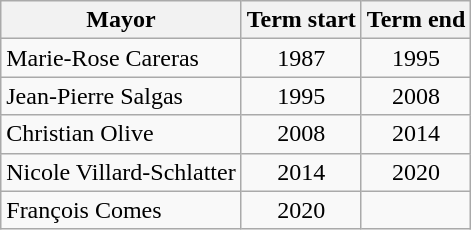<table class="wikitable">
<tr>
<th>Mayor</th>
<th>Term start</th>
<th>Term end</th>
</tr>
<tr>
<td>Marie-Rose Careras</td>
<td align=center>1987</td>
<td align=center>1995</td>
</tr>
<tr>
<td>Jean-Pierre Salgas</td>
<td align=center>1995</td>
<td align=center>2008</td>
</tr>
<tr>
<td>Christian Olive</td>
<td align=center>2008</td>
<td align=center>2014</td>
</tr>
<tr>
<td>Nicole Villard-Schlatter</td>
<td align=center>2014</td>
<td align=center>2020</td>
</tr>
<tr>
<td>François Comes</td>
<td align=center>2020</td>
<td align=center></td>
</tr>
</table>
